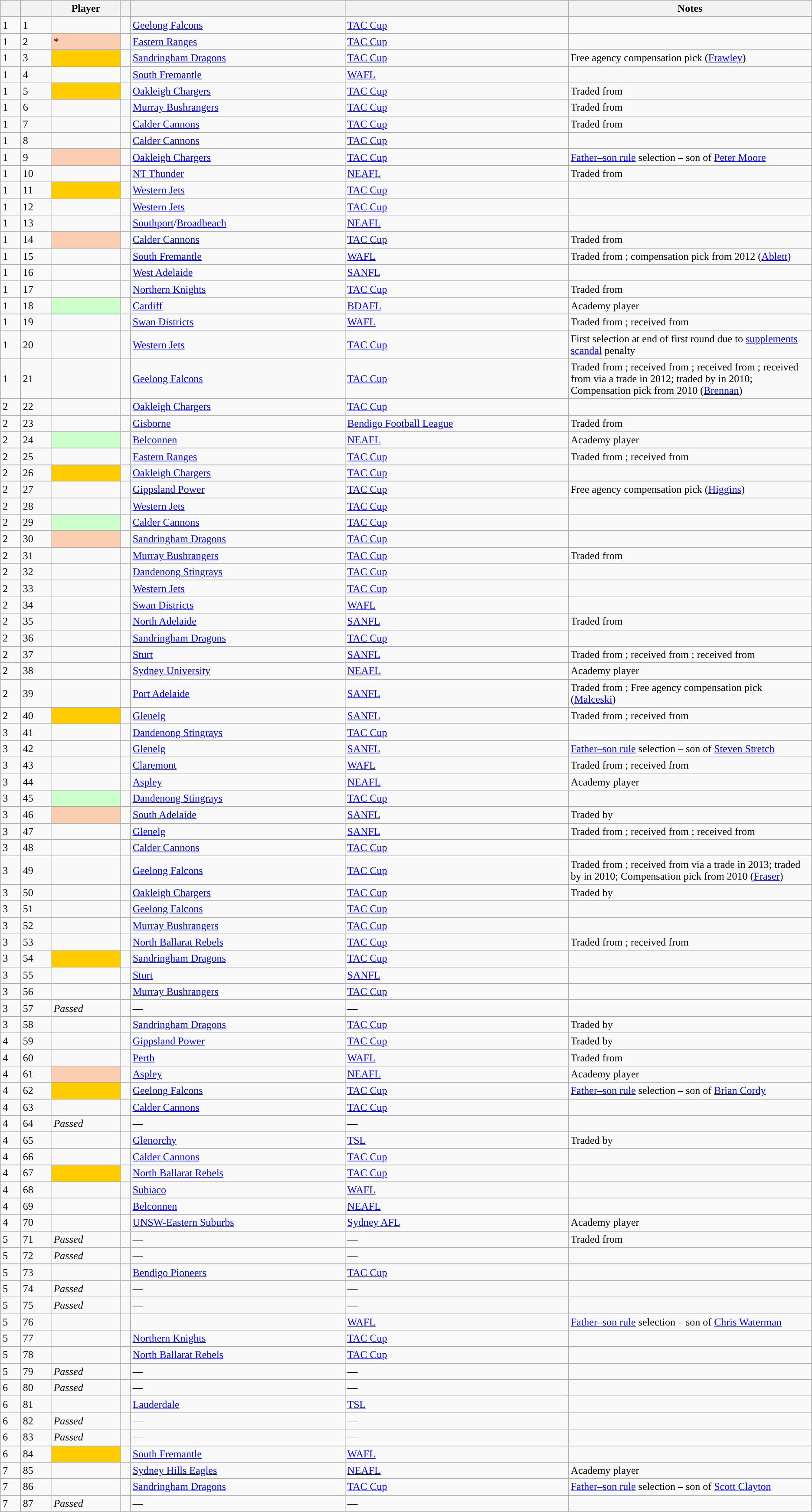<table class="wikitable sortable">
<tr>
<th style="text-align:center;"></th>
<th style="text-align:center;"></th>
<th style="text-align:center;">Player</th>
<th style="text-align:center;"></th>
<th></th>
<th style="text-align:center;"></th>
<th text-align:center; style="width:30%;">Notes</th>
</tr>
<tr>
<td>1</td>
<td>1</td>
<td></td>
<td></td>
<td><a href='#'>Geelong Falcons</a></td>
<td><a href='#'>TAC Cup</a></td>
<td></td>
</tr>
<tr>
<td>1</td>
<td>2</td>
<td bgcolor="#FBCEB1">*</td>
<td></td>
<td><a href='#'>Eastern Ranges</a></td>
<td><a href='#'>TAC Cup</a></td>
<td></td>
</tr>
<tr>
<td>1</td>
<td>3</td>
<td bgcolor="#FFCC00"></td>
<td></td>
<td><a href='#'>Sandringham Dragons</a></td>
<td><a href='#'>TAC Cup</a></td>
<td>Free agency compensation pick (<a href='#'>Frawley</a>)</td>
</tr>
<tr>
<td>1</td>
<td>4</td>
<td></td>
<td></td>
<td><a href='#'>South Fremantle</a></td>
<td><a href='#'>WAFL</a></td>
<td></td>
</tr>
<tr>
<td>1</td>
<td>5</td>
<td bgcolor="#FFCC00"></td>
<td></td>
<td><a href='#'>Oakleigh Chargers</a></td>
<td><a href='#'>TAC Cup</a></td>
<td>Traded from </td>
</tr>
<tr>
<td>1</td>
<td>6</td>
<td></td>
<td></td>
<td><a href='#'>Murray Bushrangers</a></td>
<td><a href='#'>TAC Cup</a></td>
<td>Traded from </td>
</tr>
<tr>
<td>1</td>
<td>7</td>
<td></td>
<td></td>
<td><a href='#'>Calder Cannons</a></td>
<td><a href='#'>TAC Cup</a></td>
<td>Traded from </td>
</tr>
<tr>
<td>1</td>
<td>8</td>
<td></td>
<td></td>
<td><a href='#'>Calder Cannons</a></td>
<td><a href='#'>TAC Cup</a></td>
<td></td>
</tr>
<tr>
<td>1</td>
<td>9</td>
<td bgcolor="#FBCEB1"></td>
<td></td>
<td><a href='#'>Oakleigh Chargers</a></td>
<td><a href='#'>TAC Cup</a></td>
<td><a href='#'>Father–son rule</a> selection – son of <a href='#'>Peter Moore</a></td>
</tr>
<tr>
<td>1</td>
<td>10</td>
<td></td>
<td></td>
<td><a href='#'>NT Thunder</a></td>
<td><a href='#'>NEAFL</a></td>
<td>Traded from </td>
</tr>
<tr>
<td>1</td>
<td>11</td>
<td bgcolor="#FFCC00"></td>
<td></td>
<td><a href='#'>Western Jets</a></td>
<td><a href='#'>TAC Cup</a></td>
<td></td>
</tr>
<tr>
<td>1</td>
<td>12</td>
<td></td>
<td></td>
<td><a href='#'>Western Jets</a></td>
<td><a href='#'>TAC Cup</a></td>
<td></td>
</tr>
<tr>
<td>1</td>
<td>13</td>
<td></td>
<td></td>
<td><a href='#'>Southport</a>/<a href='#'>Broadbeach</a></td>
<td><a href='#'>NEAFL</a></td>
<td></td>
</tr>
<tr>
<td>1</td>
<td>14</td>
<td bgcolor="#FBCEB1"></td>
<td></td>
<td><a href='#'>Calder Cannons</a></td>
<td><a href='#'>TAC Cup</a></td>
<td>Traded from </td>
</tr>
<tr>
<td>1</td>
<td>15</td>
<td></td>
<td></td>
<td><a href='#'>South Fremantle</a></td>
<td><a href='#'>WAFL</a></td>
<td>Traded from ; compensation pick from 2012 (<a href='#'>Ablett</a>)</td>
</tr>
<tr>
<td>1</td>
<td>16</td>
<td></td>
<td></td>
<td><a href='#'>West Adelaide</a></td>
<td><a href='#'>SANFL</a></td>
<td></td>
</tr>
<tr>
<td>1</td>
<td>17</td>
<td></td>
<td></td>
<td><a href='#'>Northern Knights</a></td>
<td><a href='#'>TAC Cup</a></td>
<td>Traded from </td>
</tr>
<tr>
<td>1</td>
<td>18</td>
<td bgcolor="#CCFFCC"></td>
<td></td>
<td><a href='#'>Cardiff</a></td>
<td><a href='#'>BDAFL</a></td>
<td>Academy player</td>
</tr>
<tr>
<td>1</td>
<td>19</td>
<td></td>
<td></td>
<td><a href='#'>Swan Districts</a></td>
<td><a href='#'>WAFL</a></td>
<td>Traded from ; received from </td>
</tr>
<tr>
<td>1</td>
<td>20</td>
<td></td>
<td></td>
<td><a href='#'>Western Jets</a></td>
<td><a href='#'>TAC Cup</a></td>
<td>First selection at end of first round due to <a href='#'>supplements scandal</a> penalty</td>
</tr>
<tr>
<td>1</td>
<td>21</td>
<td></td>
<td></td>
<td><a href='#'>Geelong Falcons</a></td>
<td><a href='#'>TAC Cup</a></td>
<td>Traded from ; received from ; received from ; received from  via a trade in 2012; traded by  in 2010; Compensation pick from 2010 (<a href='#'>Brennan</a>)</td>
</tr>
<tr>
<td>2</td>
<td>22</td>
<td></td>
<td></td>
<td><a href='#'>Oakleigh Chargers</a></td>
<td><a href='#'>TAC Cup</a></td>
<td></td>
</tr>
<tr>
<td>2</td>
<td>23</td>
<td></td>
<td></td>
<td><a href='#'>Gisborne</a></td>
<td><a href='#'>Bendigo Football League</a></td>
<td>Traded from </td>
</tr>
<tr>
<td>2</td>
<td>24</td>
<td bgcolor="#CCFFCC"></td>
<td></td>
<td><a href='#'>Belconnen</a></td>
<td><a href='#'>NEAFL</a></td>
<td>Academy player</td>
</tr>
<tr>
<td>2</td>
<td>25</td>
<td></td>
<td></td>
<td><a href='#'>Eastern Ranges</a></td>
<td><a href='#'>TAC Cup</a></td>
<td>Traded from ; received from </td>
</tr>
<tr>
<td>2</td>
<td>26</td>
<td bgcolor="#FFCC00"></td>
<td></td>
<td><a href='#'>Oakleigh Chargers</a></td>
<td><a href='#'>TAC Cup</a></td>
<td></td>
</tr>
<tr>
<td>2</td>
<td>27</td>
<td></td>
<td></td>
<td><a href='#'>Gippsland Power</a></td>
<td><a href='#'>TAC Cup</a></td>
<td>Free agency compensation pick (<a href='#'>Higgins</a>)</td>
</tr>
<tr>
<td>2</td>
<td>28</td>
<td></td>
<td></td>
<td><a href='#'>Western Jets</a></td>
<td><a href='#'>TAC Cup</a></td>
<td></td>
</tr>
<tr>
<td>2</td>
<td>29</td>
<td bgcolor="#CCFFCC"></td>
<td></td>
<td><a href='#'>Calder Cannons</a></td>
<td><a href='#'>TAC Cup</a></td>
<td></td>
</tr>
<tr>
<td>2</td>
<td>30</td>
<td bgcolor="#FBCEB1"></td>
<td></td>
<td><a href='#'>Sandringham Dragons</a></td>
<td><a href='#'>TAC Cup</a></td>
<td></td>
</tr>
<tr>
<td>2</td>
<td>31</td>
<td></td>
<td></td>
<td><a href='#'>Murray Bushrangers</a></td>
<td><a href='#'>TAC Cup</a></td>
<td>Traded from </td>
</tr>
<tr>
<td>2</td>
<td>32</td>
<td></td>
<td></td>
<td><a href='#'>Dandenong Stingrays</a></td>
<td><a href='#'>TAC Cup</a></td>
<td></td>
</tr>
<tr>
<td>2</td>
<td>33</td>
<td></td>
<td></td>
<td><a href='#'>Western Jets</a></td>
<td><a href='#'>TAC Cup</a></td>
<td></td>
</tr>
<tr>
<td>2</td>
<td>34</td>
<td></td>
<td></td>
<td><a href='#'>Swan Districts</a></td>
<td><a href='#'>WAFL</a></td>
<td></td>
</tr>
<tr>
<td>2</td>
<td>35</td>
<td></td>
<td></td>
<td><a href='#'>North Adelaide</a></td>
<td><a href='#'>SANFL</a></td>
<td>Traded from </td>
</tr>
<tr>
<td>2</td>
<td>36</td>
<td></td>
<td></td>
<td><a href='#'>Sandringham Dragons</a></td>
<td><a href='#'>TAC Cup</a></td>
<td></td>
</tr>
<tr>
<td>2</td>
<td>37</td>
<td></td>
<td></td>
<td><a href='#'>Sturt</a></td>
<td><a href='#'>SANFL</a></td>
<td>Traded from ; received from ; received from </td>
</tr>
<tr>
<td>2</td>
<td>38</td>
<td></td>
<td></td>
<td><a href='#'>Sydney University</a></td>
<td><a href='#'>NEAFL</a></td>
<td>Academy player</td>
</tr>
<tr>
<td>2</td>
<td>39</td>
<td></td>
<td></td>
<td><a href='#'>Port Adelaide</a></td>
<td><a href='#'>SANFL</a></td>
<td>Traded from ; Free agency compensation pick (<a href='#'>Malceski</a>)</td>
</tr>
<tr>
<td>2</td>
<td>40</td>
<td bgcolor="#FFCC00"></td>
<td></td>
<td><a href='#'>Glenelg</a></td>
<td><a href='#'>SANFL</a></td>
<td>Traded from ; received from </td>
</tr>
<tr>
<td>3</td>
<td>41</td>
<td></td>
<td></td>
<td><a href='#'>Dandenong Stingrays</a></td>
<td><a href='#'>TAC Cup</a></td>
<td></td>
</tr>
<tr>
<td>3</td>
<td>42</td>
<td></td>
<td></td>
<td><a href='#'>Glenelg</a></td>
<td><a href='#'>SANFL</a></td>
<td><a href='#'>Father–son rule</a> selection – son of <a href='#'>Steven Stretch</a></td>
</tr>
<tr>
<td>3</td>
<td>43</td>
<td></td>
<td></td>
<td><a href='#'>Claremont</a></td>
<td><a href='#'>WAFL</a></td>
<td>Traded from ; received from </td>
</tr>
<tr>
<td>3</td>
<td>44</td>
<td></td>
<td></td>
<td><a href='#'>Aspley</a></td>
<td><a href='#'>NEAFL</a></td>
<td>Academy player</td>
</tr>
<tr>
<td>3</td>
<td>45</td>
<td bgcolor="#CCFFCC"></td>
<td></td>
<td><a href='#'>Dandenong Stingrays</a></td>
<td><a href='#'>TAC Cup</a></td>
<td></td>
</tr>
<tr>
<td>3</td>
<td>46</td>
<td bgcolor="#FBCEB1"></td>
<td></td>
<td><a href='#'>South Adelaide</a></td>
<td><a href='#'>SANFL</a></td>
<td>Traded by </td>
</tr>
<tr>
<td>3</td>
<td>47</td>
<td></td>
<td></td>
<td><a href='#'>Glenelg</a></td>
<td><a href='#'>SANFL</a></td>
<td>Traded from ; received from ; received from </td>
</tr>
<tr>
<td>3</td>
<td>48</td>
<td></td>
<td></td>
<td><a href='#'>Calder Cannons</a></td>
<td><a href='#'>TAC Cup</a></td>
<td></td>
</tr>
<tr>
<td>3</td>
<td>49</td>
<td></td>
<td></td>
<td><a href='#'>Geelong Falcons</a></td>
<td><a href='#'>TAC Cup</a></td>
<td>Traded from ; received from  via a trade in 2013; traded by  in 2010; Compensation pick from 2010 (<a href='#'>Fraser</a>)</td>
</tr>
<tr>
<td>3</td>
<td>50</td>
<td></td>
<td></td>
<td><a href='#'>Oakleigh Chargers</a></td>
<td><a href='#'>TAC Cup</a></td>
<td>Traded by </td>
</tr>
<tr>
<td>3</td>
<td>51</td>
<td></td>
<td></td>
<td><a href='#'>Geelong Falcons</a></td>
<td><a href='#'>TAC Cup</a></td>
<td></td>
</tr>
<tr>
<td>3</td>
<td>52</td>
<td></td>
<td></td>
<td><a href='#'>Murray Bushrangers</a></td>
<td><a href='#'>TAC Cup</a></td>
<td></td>
</tr>
<tr>
<td>3</td>
<td>53</td>
<td></td>
<td></td>
<td><a href='#'>North Ballarat Rebels</a></td>
<td><a href='#'>TAC Cup</a></td>
<td>Traded from ; received from </td>
</tr>
<tr>
<td>3</td>
<td>54</td>
<td bgcolor="#FFCC00"></td>
<td></td>
<td><a href='#'>Sandringham Dragons</a></td>
<td><a href='#'>TAC Cup</a></td>
<td></td>
</tr>
<tr>
<td>3</td>
<td>55</td>
<td></td>
<td></td>
<td><a href='#'>Sturt</a></td>
<td><a href='#'>SANFL</a></td>
<td></td>
</tr>
<tr>
<td>3</td>
<td>56</td>
<td></td>
<td></td>
<td><a href='#'>Murray Bushrangers</a></td>
<td><a href='#'>TAC Cup</a></td>
<td></td>
</tr>
<tr>
<td>3</td>
<td>57</td>
<td><em>Passed</em></td>
<td></td>
<td>—</td>
<td>—</td>
<td></td>
</tr>
<tr>
<td>3</td>
<td>58</td>
<td></td>
<td></td>
<td><a href='#'>Sandringham Dragons</a></td>
<td><a href='#'>TAC Cup</a></td>
<td>Traded by </td>
</tr>
<tr>
<td>4</td>
<td>59</td>
<td></td>
<td></td>
<td><a href='#'>Gippsland Power</a></td>
<td><a href='#'>TAC Cup</a></td>
<td>Traded by </td>
</tr>
<tr>
<td>4</td>
<td>60</td>
<td></td>
<td></td>
<td><a href='#'>Perth</a></td>
<td><a href='#'>WAFL</a></td>
<td>Traded from </td>
</tr>
<tr>
<td>4</td>
<td>61</td>
<td bgcolor="#FBCEB1"></td>
<td></td>
<td><a href='#'>Aspley</a></td>
<td><a href='#'>NEAFL</a></td>
<td>Academy player</td>
</tr>
<tr>
<td>4</td>
<td>62</td>
<td bgcolor="#FFCC00"></td>
<td></td>
<td><a href='#'>Geelong Falcons</a></td>
<td><a href='#'>TAC Cup</a></td>
<td><a href='#'>Father–son rule</a> selection – son of <a href='#'>Brian Cordy</a></td>
</tr>
<tr>
<td>4</td>
<td>63</td>
<td></td>
<td></td>
<td><a href='#'>Calder Cannons</a></td>
<td><a href='#'>TAC Cup</a></td>
<td></td>
</tr>
<tr>
<td>4</td>
<td>64</td>
<td><em>Passed</em></td>
<td></td>
<td>—</td>
<td>—</td>
<td></td>
</tr>
<tr>
<td>4</td>
<td>65</td>
<td></td>
<td></td>
<td><a href='#'>Glenorchy</a></td>
<td><a href='#'>TSL</a></td>
<td>Traded by </td>
</tr>
<tr>
<td>4</td>
<td>66</td>
<td></td>
<td></td>
<td><a href='#'>Calder Cannons</a></td>
<td><a href='#'>TAC Cup</a></td>
<td></td>
</tr>
<tr>
<td>4</td>
<td>67</td>
<td bgcolor="#FFCC00"></td>
<td></td>
<td><a href='#'>North Ballarat Rebels</a></td>
<td><a href='#'>TAC Cup</a></td>
<td></td>
</tr>
<tr>
<td>4</td>
<td>68</td>
<td></td>
<td></td>
<td><a href='#'>Subiaco</a></td>
<td><a href='#'>WAFL</a></td>
<td></td>
</tr>
<tr>
<td>4</td>
<td>69</td>
<td></td>
<td></td>
<td><a href='#'>Belconnen</a></td>
<td><a href='#'>NEAFL</a></td>
<td></td>
</tr>
<tr>
<td>4</td>
<td>70</td>
<td></td>
<td></td>
<td><a href='#'>UNSW-Eastern Suburbs</a></td>
<td><a href='#'>Sydney AFL</a></td>
<td>Academy player</td>
</tr>
<tr>
<td>5</td>
<td>71</td>
<td><em>Passed</em></td>
<td></td>
<td>—</td>
<td>—</td>
<td>Traded from </td>
</tr>
<tr>
<td>5</td>
<td>72</td>
<td><em>Passed</em></td>
<td></td>
<td>—</td>
<td>—</td>
<td></td>
</tr>
<tr>
<td>5</td>
<td>73</td>
<td></td>
<td></td>
<td><a href='#'>Bendigo Pioneers</a></td>
<td><a href='#'>TAC Cup</a></td>
<td></td>
</tr>
<tr>
<td>5</td>
<td>74</td>
<td><em>Passed</em></td>
<td></td>
<td>—</td>
<td>—</td>
<td></td>
</tr>
<tr>
<td>5</td>
<td>75</td>
<td><em>Passed</em></td>
<td></td>
<td>—</td>
<td>—</td>
<td></td>
</tr>
<tr>
<td>5</td>
<td>76</td>
<td></td>
<td></td>
<td></td>
<td><a href='#'>WAFL</a></td>
<td><a href='#'>Father–son rule</a> selection – son of <a href='#'>Chris Waterman</a></td>
</tr>
<tr>
<td>5</td>
<td>77</td>
<td></td>
<td></td>
<td><a href='#'>Northern Knights</a></td>
<td><a href='#'>TAC Cup</a></td>
<td></td>
</tr>
<tr>
<td>5</td>
<td>78</td>
<td></td>
<td></td>
<td><a href='#'>North Ballarat Rebels</a></td>
<td><a href='#'>TAC Cup</a></td>
<td></td>
</tr>
<tr>
<td>5</td>
<td>79</td>
<td><em>Passed</em></td>
<td></td>
<td>—</td>
<td>—</td>
<td></td>
</tr>
<tr>
<td>6</td>
<td>80</td>
<td><em>Passed</em></td>
<td></td>
<td>—</td>
<td>—</td>
<td></td>
</tr>
<tr>
<td>6</td>
<td>81</td>
<td></td>
<td></td>
<td><a href='#'>Lauderdale</a></td>
<td><a href='#'>TSL</a></td>
<td></td>
</tr>
<tr>
<td>6</td>
<td>82</td>
<td><em>Passed</em></td>
<td></td>
<td>—</td>
<td>—</td>
<td></td>
</tr>
<tr>
<td>6</td>
<td>83</td>
<td><em>Passed</em></td>
<td></td>
<td>—</td>
<td>—</td>
<td></td>
</tr>
<tr>
<td>6</td>
<td>84</td>
<td bgcolor="#FFCC00"><br></td>
<td></td>
<td><a href='#'>South Fremantle</a></td>
<td><a href='#'>WAFL</a></td>
<td></td>
</tr>
<tr>
<td>7</td>
<td>85</td>
<td></td>
<td></td>
<td><a href='#'>Sydney Hills Eagles</a></td>
<td><a href='#'>NEAFL</a></td>
<td>Academy player</td>
</tr>
<tr>
<td>7</td>
<td>86</td>
<td></td>
<td></td>
<td><a href='#'>Sandringham Dragons</a></td>
<td><a href='#'>TAC Cup</a></td>
<td><a href='#'>Father–son rule</a> selection – son of <a href='#'>Scott Clayton</a></td>
</tr>
<tr>
<td>7</td>
<td>87</td>
<td><em>Passed</em></td>
<td></td>
<td>—</td>
<td>—</td>
<td></td>
</tr>
</table>
